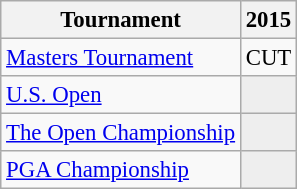<table class="wikitable" style="font-size:95%;text-align:center;">
<tr>
<th>Tournament</th>
<th>2015</th>
</tr>
<tr>
<td align=left><a href='#'>Masters Tournament</a></td>
<td>CUT</td>
</tr>
<tr>
<td align=left><a href='#'>U.S. Open</a></td>
<td style="background:#eeeeee;"></td>
</tr>
<tr>
<td align=left><a href='#'>The Open Championship</a></td>
<td style="background:#eeeeee;"></td>
</tr>
<tr>
<td align=left><a href='#'>PGA Championship</a></td>
<td style="background:#eeeeee;"></td>
</tr>
</table>
